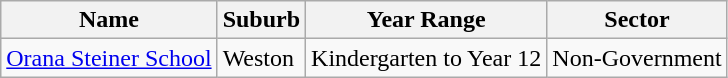<table class="wikitable sortable">
<tr>
<th>Name</th>
<th>Suburb</th>
<th>Year Range</th>
<th>Sector</th>
</tr>
<tr>
<td><a href='#'>Orana Steiner School</a></td>
<td>Weston</td>
<td>Kindergarten to Year 12</td>
<td>Non-Government</td>
</tr>
</table>
